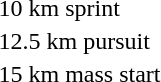<table>
<tr>
<td>10 km sprint<br></td>
<td></td>
<td></td>
<td></td>
</tr>
<tr>
<td>12.5 km pursuit<br></td>
<td></td>
<td></td>
<td></td>
</tr>
<tr>
<td>15 km mass start<br></td>
<td></td>
<td></td>
<td></td>
</tr>
</table>
